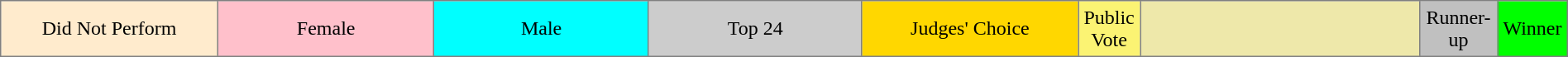<table border="2" cellpadding="4"  style="background:solid gray; border:1px solid gray; border-collapse:collapse; margin:0 1em 1em 0; text-align:center; margin:auto;">
<tr>
<td style="background:#ffebcd; width:15%;">Did Not Perform</td>
<td style="background:pink; width:15%;">Female</td>
<td style="background:cyan; width:15%;">Male</td>
<td style="background: #ccc; width:15%;">Top 24</td>
<td style="background:gold; width:15%;">Judges' Choice</td>
<td style="background:#fbf373;">Public Vote</td>
<td style="background:palegoldenrod; width:20%;"></td>
<td style="background:silver; width:15%;">Runner-up</td>
<td style="background:lime; width:15%;">Winner</td>
</tr>
</table>
